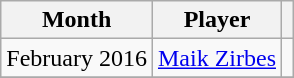<table class="wikitable" style="text-align: center;">
<tr>
<th>Month</th>
<th>Player</th>
<th></th>
</tr>
<tr>
<td>February 2016</td>
<td align="left"> <a href='#'>Maik Zirbes</a></td>
<td></td>
</tr>
<tr>
</tr>
</table>
